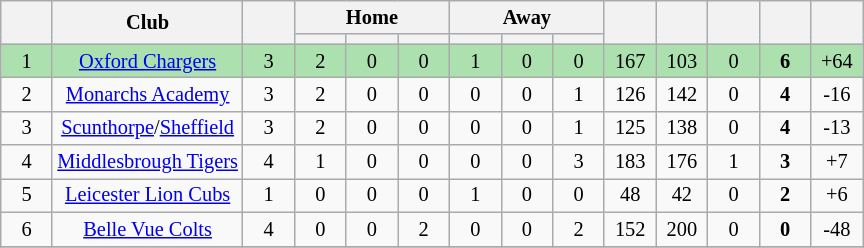<table class="wikitable" style="text-align:center; font-size:85%">
<tr>
<th rowspan="2" style="width:28px;"></th>
<th rowspan=2>Club</th>
<th rowspan="2" style="width:28px;"></th>
<th colspan=3>Home</th>
<th colspan=3>Away</th>
<th rowspan="2" style="width:28px;"></th>
<th rowspan="2" style="width:28px;"></th>
<th rowspan="2" style="width:28px;"></th>
<th rowspan="2" style="width:28px;"></th>
<th rowspan="2" style="width:28px;"></th>
</tr>
<tr>
<th width=28></th>
<th width=28></th>
<th width=28></th>
<th width=28></th>
<th width=28></th>
<th width=28></th>
</tr>
<tr style="background:#ACE1AF;">
<td align="center">1</td>
<td><a href='#'>Oxford Chargers</a></td>
<td align="center">3</td>
<td align="center">2</td>
<td align="center">0</td>
<td align="center">0</td>
<td align="center">1</td>
<td align="center">0</td>
<td align="center">0</td>
<td align="center">167</td>
<td align="center">103</td>
<td align="center">0</td>
<td align="center"><strong>6</strong></td>
<td align="center">+64</td>
</tr>
<tr>
<td align="center">2</td>
<td><a href='#'>Monarchs Academy</a></td>
<td align="center">3</td>
<td align="center">2</td>
<td align="center">0</td>
<td align="center">0</td>
<td align="center">0</td>
<td align="center">0</td>
<td align="center">1</td>
<td align="center">126</td>
<td align="center">142</td>
<td align="center">0</td>
<td align="center"><strong>4</strong></td>
<td align="center">-16</td>
</tr>
<tr>
<td align="center">3</td>
<td><a href='#'>Scunthorpe</a>/<a href='#'>Sheffield</a></td>
<td align="center">3</td>
<td align="center">2</td>
<td align="center">0</td>
<td align="center">0</td>
<td align="center">0</td>
<td align="center">0</td>
<td align="center">1</td>
<td align="center">125</td>
<td align="center">138</td>
<td align="center">0</td>
<td align="center"><strong>4</strong></td>
<td align="center">-13</td>
</tr>
<tr>
<td align="center">4</td>
<td><a href='#'>Middlesbrough Tigers</a></td>
<td align="center">4</td>
<td align="center">1</td>
<td align="center">0</td>
<td align="center">0</td>
<td align="center">0</td>
<td align="center">0</td>
<td align="center">3</td>
<td align="center">183</td>
<td align="center">176</td>
<td align="center">1</td>
<td align="center"><strong>3</strong></td>
<td align="center">+7</td>
</tr>
<tr>
<td align="center">5</td>
<td><a href='#'>Leicester Lion Cubs</a></td>
<td align="center">1</td>
<td align="center">0</td>
<td align="center">0</td>
<td align="center">0</td>
<td align="center">1</td>
<td align="center">0</td>
<td align="center">0</td>
<td align="center">48</td>
<td align="center">42</td>
<td align="center">0</td>
<td align="center"><strong>2</strong></td>
<td align="center">+6</td>
</tr>
<tr>
<td align="center">6</td>
<td><a href='#'>Belle Vue Colts</a></td>
<td align="center">4</td>
<td align="center">0</td>
<td align="center">0</td>
<td align="center">2</td>
<td align="center">0</td>
<td align="center">0</td>
<td align="center">2</td>
<td align="center">152</td>
<td align="center">200</td>
<td align="center">0</td>
<td align="center"><strong>0</strong></td>
<td align="center">-48</td>
</tr>
<tr>
</tr>
</table>
